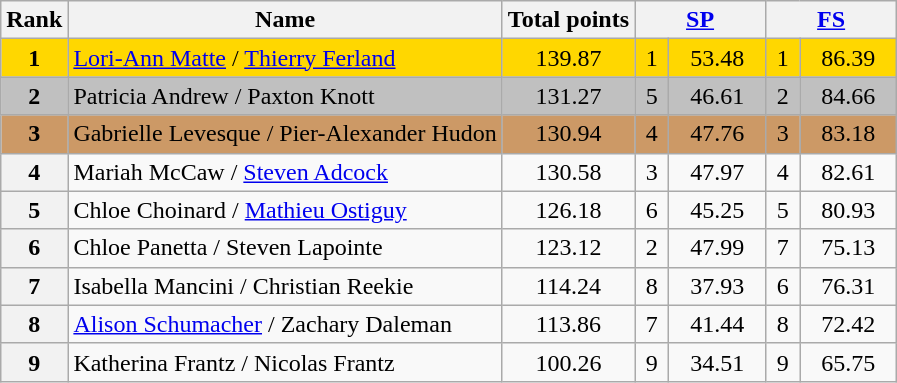<table class="wikitable sortable">
<tr>
<th>Rank</th>
<th>Name</th>
<th>Total points</th>
<th colspan="2" width="80px"><a href='#'>SP</a></th>
<th colspan="2" width="80px"><a href='#'>FS</a></th>
</tr>
<tr bgcolor="gold">
<td align="center"><strong>1</strong></td>
<td><a href='#'>Lori-Ann Matte</a> / <a href='#'>Thierry Ferland</a></td>
<td align="center">139.87</td>
<td align="center">1</td>
<td align="center">53.48</td>
<td align="center">1</td>
<td align="center">86.39</td>
</tr>
<tr bgcolor="silver">
<td align="center"><strong>2</strong></td>
<td>Patricia Andrew / Paxton Knott</td>
<td align="center">131.27</td>
<td align="center">5</td>
<td align="center">46.61</td>
<td align="center">2</td>
<td align="center">84.66</td>
</tr>
<tr bgcolor="cc9966">
<td align="center"><strong>3</strong></td>
<td>Gabrielle Levesque / Pier-Alexander Hudon</td>
<td align="center">130.94</td>
<td align="center">4</td>
<td align="center">47.76</td>
<td align="center">3</td>
<td align="center">83.18</td>
</tr>
<tr>
<th>4</th>
<td>Mariah McCaw / <a href='#'>Steven Adcock</a></td>
<td align="center">130.58</td>
<td align="center">3</td>
<td align="center">47.97</td>
<td align="center">4</td>
<td align="center">82.61</td>
</tr>
<tr>
<th>5</th>
<td>Chloe Choinard / <a href='#'>Mathieu Ostiguy</a></td>
<td align="center">126.18</td>
<td align="center">6</td>
<td align="center">45.25</td>
<td align="center">5</td>
<td align="center">80.93</td>
</tr>
<tr>
<th>6</th>
<td>Chloe Panetta / Steven Lapointe</td>
<td align="center">123.12</td>
<td align="center">2</td>
<td align="center">47.99</td>
<td align="center">7</td>
<td align="center">75.13</td>
</tr>
<tr>
<th>7</th>
<td>Isabella Mancini / Christian Reekie</td>
<td align="center">114.24</td>
<td align="center">8</td>
<td align="center">37.93</td>
<td align="center">6</td>
<td align="center">76.31</td>
</tr>
<tr>
<th>8</th>
<td><a href='#'>Alison Schumacher</a> / Zachary Daleman</td>
<td align="center">113.86</td>
<td align="center">7</td>
<td align="center">41.44</td>
<td align="center">8</td>
<td align="center">72.42</td>
</tr>
<tr>
<th>9</th>
<td>Katherina Frantz / Nicolas Frantz</td>
<td align="center">100.26</td>
<td align="center">9</td>
<td align="center">34.51</td>
<td align="center">9</td>
<td align="center">65.75</td>
</tr>
</table>
